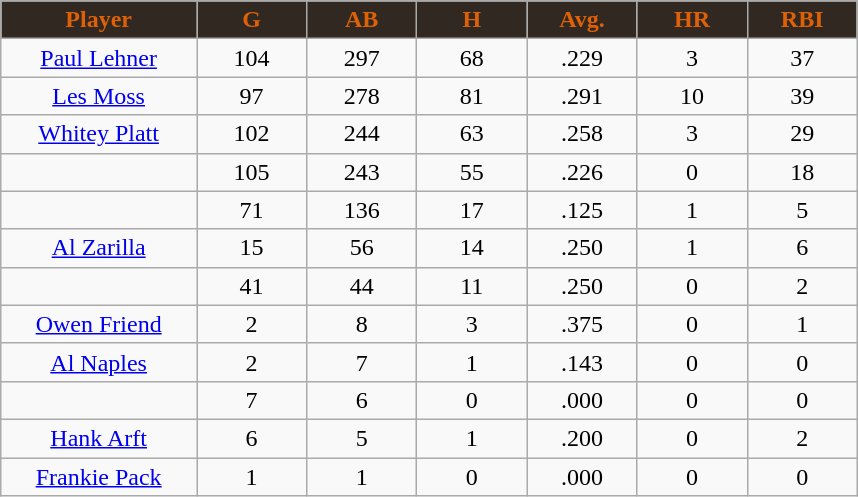<table class="wikitable sortable">
<tr>
<th style="background:#312821;color:#de6108;" width="16%">Player</th>
<th style="background:#312821;color:#de6108;" width="9%">G</th>
<th style="background:#312821;color:#de6108;" width="9%">AB</th>
<th style="background:#312821;color:#de6108;" width="9%">H</th>
<th style="background:#312821;color:#de6108;" width="9%">Avg.</th>
<th style="background:#312821;color:#de6108;" width="9%">HR</th>
<th style="background:#312821;color:#de6108;" width="9%">RBI</th>
</tr>
<tr align="center">
<td><a href='#'>Paul Lehner</a></td>
<td>104</td>
<td>297</td>
<td>68</td>
<td>.229</td>
<td>3</td>
<td>37</td>
</tr>
<tr align=center>
<td><a href='#'>Les Moss</a></td>
<td>97</td>
<td>278</td>
<td>81</td>
<td>.291</td>
<td>10</td>
<td>39</td>
</tr>
<tr align=center>
<td><a href='#'>Whitey Platt</a></td>
<td>102</td>
<td>244</td>
<td>63</td>
<td>.258</td>
<td>3</td>
<td>29</td>
</tr>
<tr align=center>
<td></td>
<td>105</td>
<td>243</td>
<td>55</td>
<td>.226</td>
<td>0</td>
<td>18</td>
</tr>
<tr align="center">
<td></td>
<td>71</td>
<td>136</td>
<td>17</td>
<td>.125</td>
<td>1</td>
<td>5</td>
</tr>
<tr align="center">
<td><a href='#'>Al Zarilla</a></td>
<td>15</td>
<td>56</td>
<td>14</td>
<td>.250</td>
<td>1</td>
<td>6</td>
</tr>
<tr align=center>
<td></td>
<td>41</td>
<td>44</td>
<td>11</td>
<td>.250</td>
<td>0</td>
<td>2</td>
</tr>
<tr align="center">
<td><a href='#'>Owen Friend</a></td>
<td>2</td>
<td>8</td>
<td>3</td>
<td>.375</td>
<td>0</td>
<td>1</td>
</tr>
<tr align=center>
<td><a href='#'>Al Naples</a></td>
<td>2</td>
<td>7</td>
<td>1</td>
<td>.143</td>
<td>0</td>
<td>0</td>
</tr>
<tr align=center>
<td></td>
<td>7</td>
<td>6</td>
<td>0</td>
<td>.000</td>
<td>0</td>
<td>0</td>
</tr>
<tr align="center">
<td><a href='#'>Hank Arft</a></td>
<td>6</td>
<td>5</td>
<td>1</td>
<td>.200</td>
<td>0</td>
<td>2</td>
</tr>
<tr align=center>
<td><a href='#'>Frankie Pack</a></td>
<td>1</td>
<td>1</td>
<td>0</td>
<td>.000</td>
<td>0</td>
<td>0</td>
</tr>
</table>
